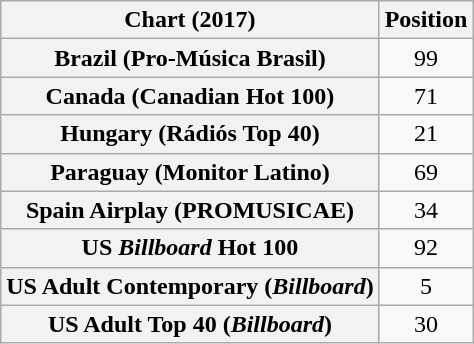<table class="wikitable plainrowheaders sortable" style="text-align:center">
<tr>
<th>Chart (2017)</th>
<th>Position</th>
</tr>
<tr>
<th scope="row">Brazil (Pro-Música Brasil)</th>
<td>99</td>
</tr>
<tr>
<th scope="row">Canada (Canadian Hot 100)</th>
<td>71</td>
</tr>
<tr>
<th scope="row">Hungary (Rádiós Top 40)</th>
<td>21</td>
</tr>
<tr>
<th scope="row">Paraguay (Monitor Latino)</th>
<td>69</td>
</tr>
<tr>
<th scope="row">Spain Airplay (PROMUSICAE)</th>
<td>34</td>
</tr>
<tr>
<th scope="row">US <em>Billboard</em> Hot 100</th>
<td>92</td>
</tr>
<tr>
<th scope="row">US Adult Contemporary (<em>Billboard</em>)</th>
<td>5</td>
</tr>
<tr>
<th scope="row">US Adult Top 40 (<em>Billboard</em>)</th>
<td>30</td>
</tr>
</table>
